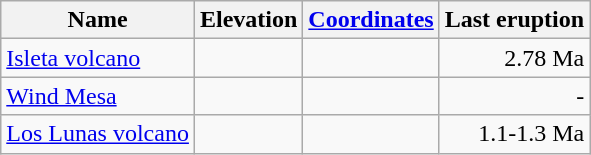<table class="wikitable">
<tr>
<th>Name</th>
<th>Elevation</th>
<th><a href='#'>Coordinates</a></th>
<th>Last eruption</th>
</tr>
<tr class="vcard" align="right">
<td align="left" class="fn org"><a href='#'>Isleta volcano</a></td>
<td></td>
<td></td>
<td>2.78 Ma</td>
</tr>
<tr class="vcard" align="right">
<td align="left" class="fn org"><a href='#'>Wind Mesa</a></td>
<td></td>
<td></td>
<td>-</td>
</tr>
<tr class="vcard" align="right">
<td align="left" class="fn org"><a href='#'>Los Lunas volcano</a></td>
<td></td>
<td></td>
<td>1.1-1.3 Ma</td>
</tr>
</table>
